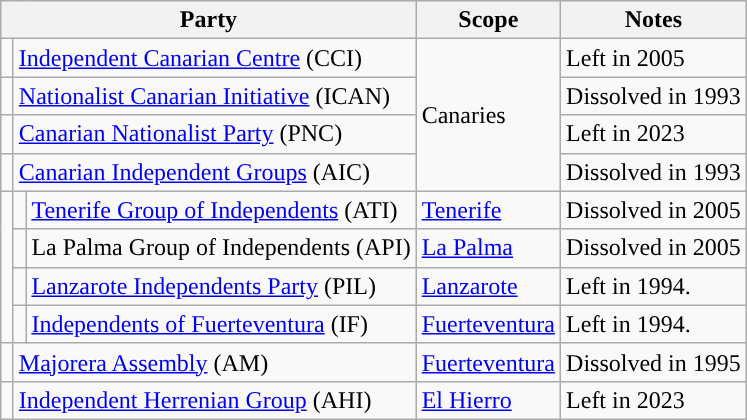<table class="wikitable" style="text-align:left;">
<tr>
<th colspan="3">Party</th>
<th>Scope</th>
<th>Notes</th>
</tr>
<tr>
<td width="1"></td>
<td colspan="2"><a href='#'>Independent Canarian Centre</a> (CCI)</td>
<td rowspan="4">Canaries</td>
<td>Left in 2005</td>
</tr>
<tr>
<td></td>
<td colspan="2"><a href='#'>Nationalist Canarian Initiative</a> (ICAN)</td>
<td>Dissolved in 1993</td>
</tr>
<tr>
<td></td>
<td colspan="2"><a href='#'>Canarian Nationalist Party</a> (PNC)</td>
<td>Left in 2023</td>
</tr>
<tr>
<td></td>
<td colspan="2"><a href='#'>Canarian Independent Groups</a> (AIC)</td>
<td>Dissolved in 1993</td>
</tr>
<tr>
<td rowspan="4"></td>
<td width="1"></td>
<td><a href='#'>Tenerife Group of Independents</a> (ATI)</td>
<td><a href='#'>Tenerife</a></td>
<td>Dissolved in 2005</td>
</tr>
<tr>
<td></td>
<td>La Palma Group of Independents (API)</td>
<td><a href='#'>La Palma</a></td>
<td>Dissolved in 2005</td>
</tr>
<tr>
<td></td>
<td><a href='#'>Lanzarote Independents Party</a> (PIL)</td>
<td><a href='#'>Lanzarote</a></td>
<td>Left in 1994.</td>
</tr>
<tr>
<td></td>
<td><a href='#'>Independents of Fuerteventura</a> (IF)</td>
<td><a href='#'>Fuerteventura</a></td>
<td>Left in 1994.</td>
</tr>
<tr>
<td></td>
<td colspan="2"><a href='#'>Majorera Assembly</a> (AM)</td>
<td><a href='#'>Fuerteventura</a></td>
<td>Dissolved in 1995</td>
</tr>
<tr>
<td></td>
<td colspan="2"><a href='#'>Independent Herrenian Group</a> (AHI)</td>
<td><a href='#'>El Hierro</a></td>
<td>Left in  2023</td>
</tr>
</table>
